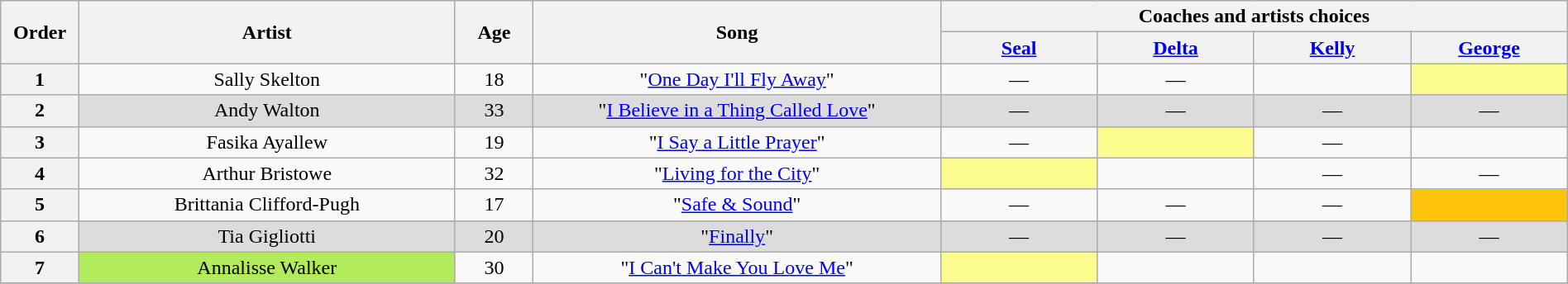<table class="wikitable" style="text-align:center; width:100%;">
<tr>
<th scope="col" rowspan="2" style="width:05%;">Order</th>
<th scope="col" rowspan="2" style="width:24%;">Artist</th>
<th scope="col" rowspan="2" style="width:05%;">Age</th>
<th scope="col" rowspan="2" style="width:26%;">Song</th>
<th colspan="4" style="width:40%;">Coaches and artists choices</th>
</tr>
<tr>
<th style="width:10%;"><a href='#'>Seal</a></th>
<th style="width:10%;"><a href='#'>Delta</a></th>
<th style="width:10%;"><a href='#'>Kelly</a></th>
<th style="width:10%;"><a href='#'>George</a></th>
</tr>
<tr>
<th>1</th>
<td>Sally Skelton</td>
<td>18</td>
<td>"<a href='#'>One Day I'll Fly Away</a>"</td>
<td>—</td>
<td>—</td>
<td> <strong></strong> </td>
<td style="background-color:#FDFC8F;"> <strong></strong> </td>
</tr>
<tr>
<th>2</th>
<td style="background-color:#DCDCDC;">Andy Walton</td>
<td style="background-color:#DCDCDC;">33</td>
<td style="background-color:#DCDCDC;">"<a href='#'>I Believe in a Thing Called Love</a>"</td>
<td style="background-color:#DCDCDC;">—</td>
<td style="background-color:#DCDCDC;">—</td>
<td style="background-color:#DCDCDC;">—</td>
<td style="background-color:#DCDCDC;">—</td>
</tr>
<tr>
<th>3</th>
<td>Fasika Ayallew</td>
<td>19</td>
<td>"<a href='#'>I Say a Little Prayer</a>"</td>
<td>—</td>
<td style="background-color:#FDFC8F;"> <strong></strong> </td>
<td>—</td>
<td> <strong></strong> </td>
</tr>
<tr>
<th>4</th>
<td>Arthur Bristowe</td>
<td>32</td>
<td>"<a href='#'>Living for the City</a>"</td>
<td style="background-color:#FDFC8F;"> <strong></strong> </td>
<td> <strong></strong> </td>
<td>—</td>
<td>—</td>
</tr>
<tr>
<th>5</th>
<td>Brittania Clifford-Pugh</td>
<td>17</td>
<td>"<a href='#'>Safe & Sound</a>"</td>
<td>—</td>
<td>—</td>
<td>—</td>
<td style="background-color:#FFC40C;"> <strong></strong> </td>
</tr>
<tr>
<th>6</th>
<td style="background-color:#DCDCDC;">Tia Gigliotti</td>
<td style="background-color:#DCDCDC;">20</td>
<td style="background-color:#DCDCDC;">"<a href='#'>Finally</a>"</td>
<td style="background-color:#DCDCDC;">—</td>
<td style="background-color:#DCDCDC;">—</td>
<td style="background-color:#DCDCDC;">—</td>
<td style="background-color:#DCDCDC;">—</td>
</tr>
<tr>
<th>7</th>
<td style="background-color:#B2EC5D;">Annalisse Walker</td>
<td>30</td>
<td>"<a href='#'>I Can't Make You Love Me</a>"</td>
<td style="background-color:#FDFC8F;"> <strong></strong> </td>
<td> <strong></strong> </td>
<td> <strong></strong> </td>
<td> <strong></strong> </td>
</tr>
<tr>
</tr>
</table>
